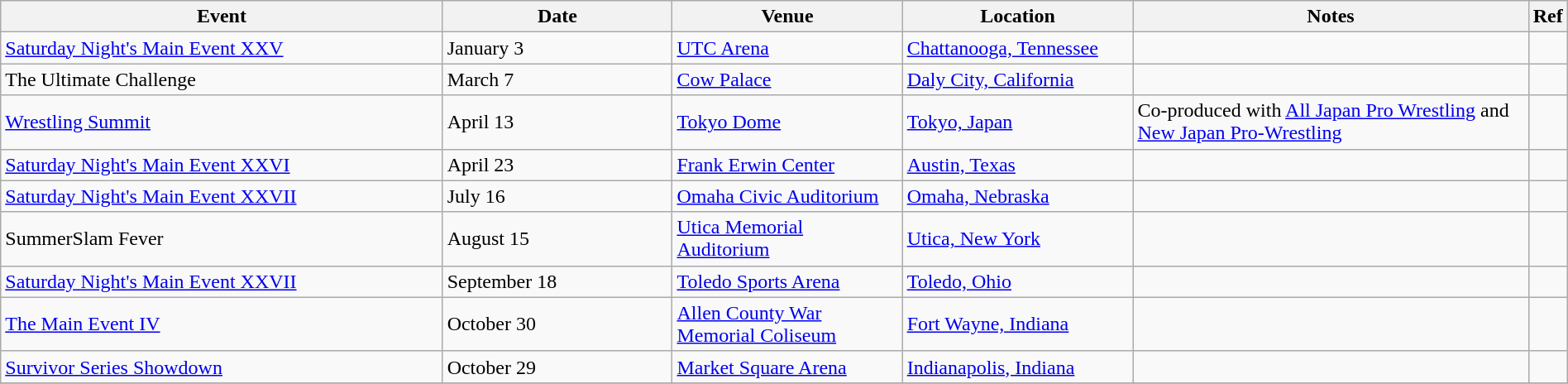<table class="wikitable plainrowheaders sortable" style="width:100%;">
<tr>
<th style="width:29%;">Event</th>
<th style="width:15%;">Date</th>
<th style="width:15%;">Venue</th>
<th style="width:15%;">Location</th>
<th style="width:99%;">Notes</th>
<th style="width:99%;">Ref</th>
</tr>
<tr>
<td><a href='#'>Saturday Night's Main Event XXV</a></td>
<td>January 3<br></td>
<td><a href='#'>UTC Arena</a></td>
<td><a href='#'>Chattanooga, Tennessee</a></td>
<td></td>
<td></td>
</tr>
<tr>
<td>The Ultimate Challenge</td>
<td>March 7<br></td>
<td><a href='#'>Cow Palace</a></td>
<td><a href='#'>Daly City, California</a></td>
<td></td>
</tr>
<tr>
<td><a href='#'>Wrestling Summit</a></td>
<td>April 13</td>
<td><a href='#'>Tokyo Dome</a></td>
<td><a href='#'>Tokyo, Japan</a></td>
<td>Co-produced with <a href='#'>All Japan Pro Wrestling</a> and <a href='#'>New Japan Pro-Wrestling</a></td>
<td></td>
</tr>
<tr>
<td><a href='#'>Saturday Night's Main Event XXVI</a></td>
<td>April 23<br></td>
<td><a href='#'>Frank Erwin Center</a></td>
<td><a href='#'>Austin, Texas</a></td>
<td></td>
<td></td>
</tr>
<tr>
<td><a href='#'>Saturday Night's Main Event XXVII</a></td>
<td>July 16<br></td>
<td><a href='#'>Omaha Civic Auditorium</a></td>
<td><a href='#'>Omaha, Nebraska</a></td>
<td></td>
<td></td>
</tr>
<tr>
<td>SummerSlam Fever</td>
<td>August 15<br></td>
<td><a href='#'>Utica Memorial Auditorium</a></td>
<td><a href='#'>Utica, New York</a></td>
<td></td>
<td></td>
</tr>
<tr>
<td><a href='#'>Saturday Night's Main Event XXVII</a></td>
<td>September 18<br></td>
<td><a href='#'>Toledo Sports Arena</a></td>
<td><a href='#'>Toledo, Ohio</a></td>
<td></td>
<td></td>
</tr>
<tr>
<td><a href='#'>The Main Event IV</a></td>
<td>October 30<br></td>
<td><a href='#'>Allen County War Memorial Coliseum</a></td>
<td><a href='#'>Fort Wayne, Indiana</a></td>
<td></td>
<td></td>
</tr>
<tr>
<td><a href='#'>Survivor Series Showdown</a></td>
<td>October 29<br></td>
<td><a href='#'>Market Square Arena</a></td>
<td><a href='#'>Indianapolis, Indiana</a></td>
<td></td>
<td></td>
</tr>
<tr>
</tr>
</table>
